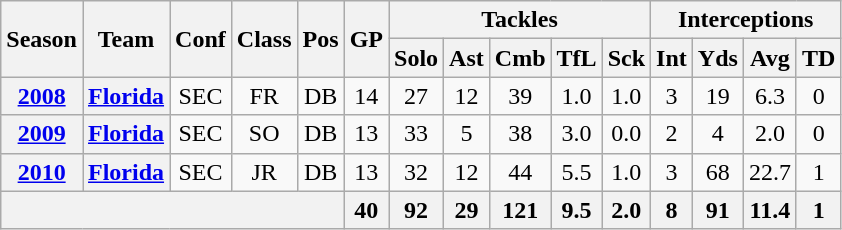<table class="wikitable" style="text-align: center;">
<tr>
<th rowspan="2">Season</th>
<th rowspan="2">Team</th>
<th rowspan="2">Conf</th>
<th rowspan="2">Class</th>
<th rowspan="2">Pos</th>
<th rowspan="2">GP</th>
<th colspan="5">Tackles</th>
<th colspan="4">Interceptions</th>
</tr>
<tr>
<th>Solo</th>
<th>Ast</th>
<th>Cmb</th>
<th>TfL</th>
<th>Sck</th>
<th>Int</th>
<th>Yds</th>
<th>Avg</th>
<th>TD</th>
</tr>
<tr>
<th><a href='#'>2008</a></th>
<th><a href='#'>Florida</a></th>
<td>SEC</td>
<td>FR</td>
<td>DB</td>
<td>14</td>
<td>27</td>
<td>12</td>
<td>39</td>
<td>1.0</td>
<td>1.0</td>
<td>3</td>
<td>19</td>
<td>6.3</td>
<td>0</td>
</tr>
<tr>
<th><a href='#'>2009</a></th>
<th><a href='#'>Florida</a></th>
<td>SEC</td>
<td>SO</td>
<td>DB</td>
<td>13</td>
<td>33</td>
<td>5</td>
<td>38</td>
<td>3.0</td>
<td>0.0</td>
<td>2</td>
<td>4</td>
<td>2.0</td>
<td>0</td>
</tr>
<tr>
<th><a href='#'>2010</a></th>
<th><a href='#'>Florida</a></th>
<td>SEC</td>
<td>JR</td>
<td>DB</td>
<td>13</td>
<td>32</td>
<td>12</td>
<td>44</td>
<td>5.5</td>
<td>1.0</td>
<td>3</td>
<td>68</td>
<td>22.7</td>
<td>1</td>
</tr>
<tr>
<th colspan="5"></th>
<th>40</th>
<th>92</th>
<th>29</th>
<th>121</th>
<th>9.5</th>
<th>2.0</th>
<th>8</th>
<th>91</th>
<th>11.4</th>
<th>1</th>
</tr>
</table>
